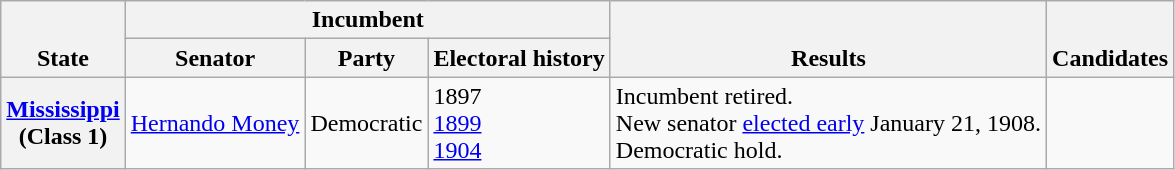<table class=wikitable>
<tr valign=bottom>
<th rowspan=2>State</th>
<th colspan=3>Incumbent</th>
<th rowspan=2>Results</th>
<th rowspan=2>Candidates</th>
</tr>
<tr valign=bottom>
<th>Senator</th>
<th>Party</th>
<th>Electoral history</th>
</tr>
<tr>
<th><a href='#'>Mississippi</a><br>(Class 1)</th>
<td><a href='#'>Hernando Money</a></td>
<td>Democratic</td>
<td>1897 <br><a href='#'>1899</a><br><a href='#'>1904</a></td>
<td>Incumbent retired.<br>New senator <a href='#'>elected early</a> January 21, 1908.<br>Democratic hold.</td>
<td nowrap></td>
</tr>
</table>
